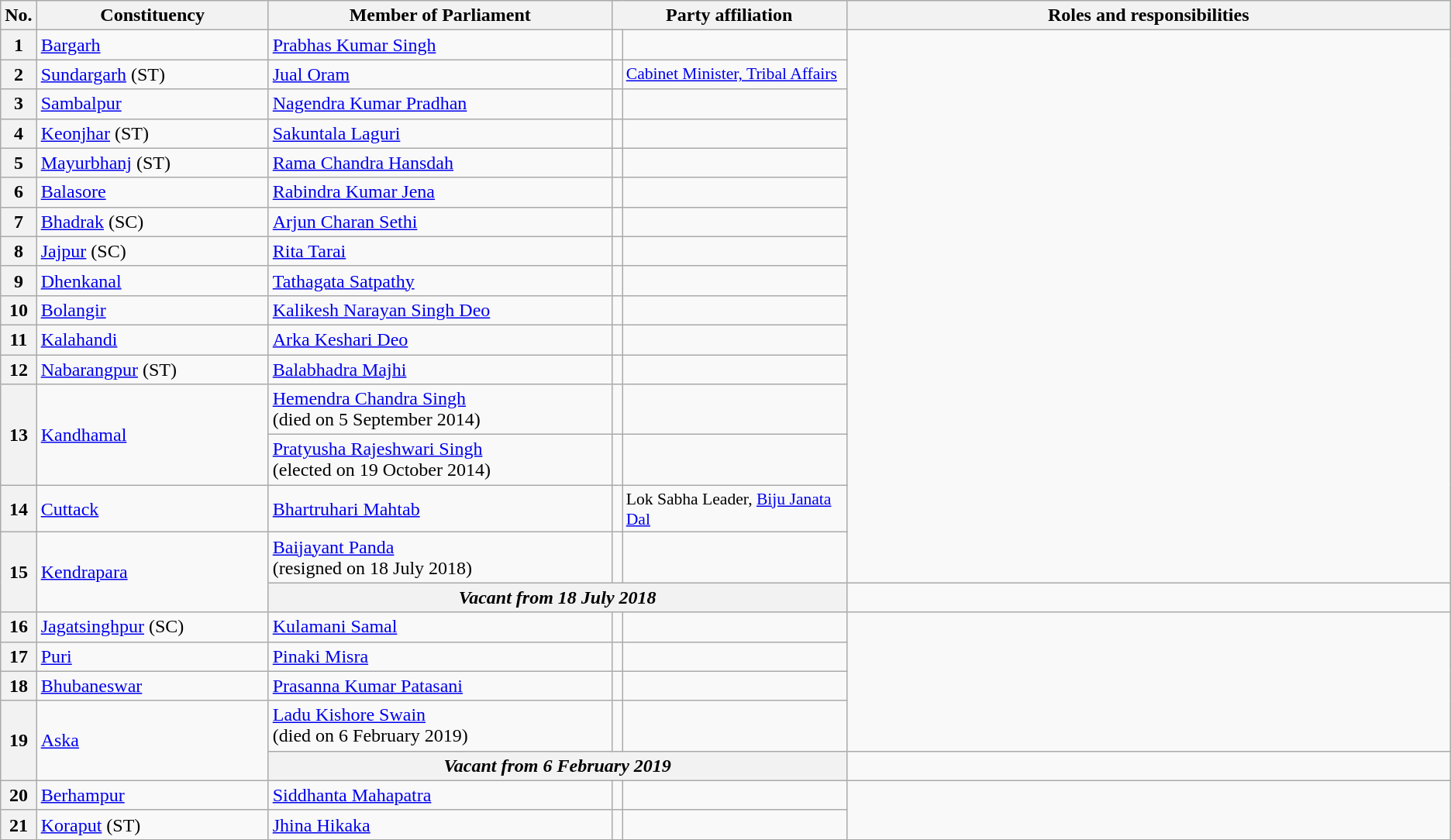<table class="wikitable">
<tr style="text-align:center;">
<th>No.</th>
<th style="width:12em">Constituency</th>
<th style="width:18em">Member of Parliament</th>
<th colspan="2" style="width:18em">Party affiliation</th>
<th style="width:32em">Roles and responsibilities</th>
</tr>
<tr>
<th>1</th>
<td><a href='#'>Bargarh</a></td>
<td><a href='#'>Prabhas Kumar Singh</a></td>
<td></td>
<td></td>
</tr>
<tr>
<th>2</th>
<td><a href='#'>Sundargarh</a> (ST)</td>
<td><a href='#'>Jual Oram</a></td>
<td></td>
<td style="font-size:90%"><a href='#'>Cabinet Minister, Tribal Affairs</a></td>
</tr>
<tr>
<th>3</th>
<td><a href='#'>Sambalpur</a></td>
<td><a href='#'>Nagendra Kumar Pradhan</a></td>
<td></td>
<td></td>
</tr>
<tr>
<th>4</th>
<td><a href='#'>Keonjhar</a> (ST)</td>
<td><a href='#'>Sakuntala Laguri</a></td>
<td></td>
<td></td>
</tr>
<tr>
<th>5</th>
<td><a href='#'>Mayurbhanj</a> (ST)</td>
<td><a href='#'>Rama Chandra Hansdah</a></td>
<td></td>
<td></td>
</tr>
<tr>
<th>6</th>
<td><a href='#'>Balasore</a></td>
<td><a href='#'>Rabindra Kumar Jena</a></td>
<td></td>
<td></td>
</tr>
<tr>
<th>7</th>
<td><a href='#'>Bhadrak</a> (SC)</td>
<td><a href='#'>Arjun Charan Sethi</a></td>
<td></td>
<td></td>
</tr>
<tr>
<th>8</th>
<td><a href='#'>Jajpur</a> (SC)</td>
<td><a href='#'>Rita Tarai</a></td>
<td></td>
<td></td>
</tr>
<tr>
<th>9</th>
<td><a href='#'>Dhenkanal</a></td>
<td><a href='#'>Tathagata Satpathy</a></td>
<td></td>
<td></td>
</tr>
<tr>
<th>10</th>
<td><a href='#'>Bolangir</a></td>
<td><a href='#'>Kalikesh Narayan Singh Deo</a></td>
<td></td>
<td></td>
</tr>
<tr>
<th>11</th>
<td><a href='#'>Kalahandi</a></td>
<td><a href='#'>Arka Keshari Deo</a></td>
<td></td>
<td></td>
</tr>
<tr>
<th>12</th>
<td><a href='#'>Nabarangpur</a> (ST)</td>
<td><a href='#'>Balabhadra Majhi</a></td>
<td></td>
<td></td>
</tr>
<tr>
<th rowspan="2">13</th>
<td rowspan="2"><a href='#'>Kandhamal</a></td>
<td><a href='#'>Hemendra Chandra Singh</a><br>(died on 5 September 2014)</td>
<td></td>
<td></td>
</tr>
<tr>
<td><a href='#'>Pratyusha Rajeshwari Singh</a><br>(elected on 19 October 2014)</td>
<td></td>
<td></td>
</tr>
<tr>
<th>14</th>
<td><a href='#'>Cuttack</a></td>
<td><a href='#'>Bhartruhari Mahtab</a></td>
<td></td>
<td style="font-size:90%">Lok Sabha Leader, <a href='#'>Biju Janata Dal</a></td>
</tr>
<tr>
<th rowspan="2">15</th>
<td rowspan="2"><a href='#'>Kendrapara</a></td>
<td><a href='#'>Baijayant Panda</a><br>(resigned on 18 July 2018)</td>
<td></td>
<td></td>
</tr>
<tr>
<th colspan="3"><em>Vacant from 18 July 2018</em></th>
<td></td>
</tr>
<tr>
<th>16</th>
<td><a href='#'>Jagatsinghpur</a> (SC)</td>
<td><a href='#'>Kulamani Samal</a></td>
<td></td>
<td></td>
</tr>
<tr>
<th>17</th>
<td><a href='#'>Puri</a></td>
<td><a href='#'>Pinaki Misra</a></td>
<td></td>
<td></td>
</tr>
<tr>
<th>18</th>
<td><a href='#'>Bhubaneswar</a></td>
<td><a href='#'>Prasanna Kumar Patasani</a></td>
<td></td>
<td></td>
</tr>
<tr>
<th rowspan="2">19</th>
<td rowspan="2"><a href='#'>Aska</a></td>
<td><a href='#'>Ladu Kishore Swain</a><br>(died on 6 February 2019)</td>
<td></td>
<td></td>
</tr>
<tr>
<th colspan="3"><em>Vacant from 6 February 2019</em></th>
<td></td>
</tr>
<tr>
<th>20</th>
<td><a href='#'>Berhampur</a></td>
<td><a href='#'>Siddhanta Mahapatra</a></td>
<td></td>
<td></td>
</tr>
<tr>
<th>21</th>
<td><a href='#'>Koraput</a> (ST)</td>
<td><a href='#'>Jhina Hikaka</a></td>
<td></td>
<td></td>
</tr>
<tr>
</tr>
</table>
